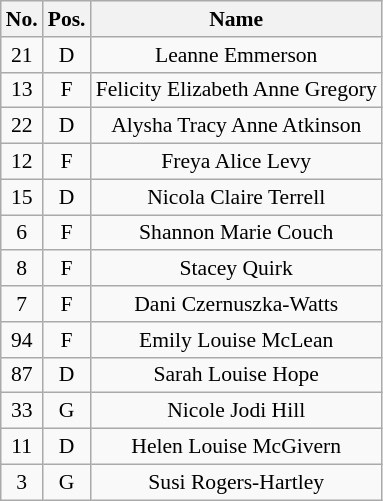<table class="wikitable sortable" style="font-size: 90%; text-align: center;">
<tr>
<th>No.</th>
<th>Pos.</th>
<th>Name</th>
</tr>
<tr>
<td>21</td>
<td>D</td>
<td>Leanne Emmerson</td>
</tr>
<tr>
<td>13</td>
<td>F</td>
<td>Felicity Elizabeth Anne Gregory</td>
</tr>
<tr>
<td>22</td>
<td>D</td>
<td>Alysha Tracy Anne Atkinson</td>
</tr>
<tr>
<td>12</td>
<td>F</td>
<td>Freya Alice Levy</td>
</tr>
<tr>
<td>15</td>
<td>D</td>
<td>Nicola Claire Terrell</td>
</tr>
<tr>
<td>6</td>
<td>F</td>
<td>Shannon Marie Couch</td>
</tr>
<tr>
<td>8</td>
<td>F</td>
<td>Stacey Quirk</td>
</tr>
<tr>
<td>7</td>
<td>F</td>
<td>Dani Czernuszka-Watts</td>
</tr>
<tr>
<td>94</td>
<td>F</td>
<td>Emily Louise McLean</td>
</tr>
<tr>
<td>87</td>
<td>D</td>
<td>Sarah Louise Hope</td>
</tr>
<tr>
<td>33</td>
<td>G</td>
<td>Nicole Jodi Hill</td>
</tr>
<tr>
<td>11</td>
<td>D</td>
<td>Helen Louise McGivern</td>
</tr>
<tr>
<td>3</td>
<td>G</td>
<td>Susi Rogers-Hartley</td>
</tr>
</table>
